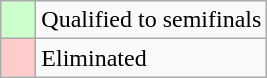<table class="wikitable">
<tr>
<td style="background: #ccffcc;">    </td>
<td>Qualified to semifinals</td>
</tr>
<tr>
<td style="background: #ffcccc;">    </td>
<td>Eliminated</td>
</tr>
</table>
